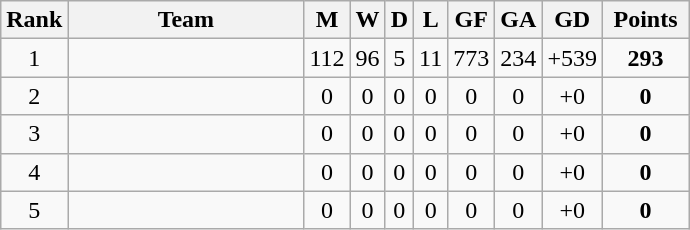<table class="wikitable sortable" style="text-align:center">
<tr>
<th>Rank</th>
<th width=150>Team</th>
<th>M</th>
<th>W</th>
<th>D</th>
<th>L</th>
<th>GF</th>
<th>GA</th>
<th>GD</th>
<th width=50>Points</th>
</tr>
<tr>
<td>1</td>
<td align=left></td>
<td>112</td>
<td>96</td>
<td>5</td>
<td>11</td>
<td>773</td>
<td>234</td>
<td>+539</td>
<td><strong>293</strong></td>
</tr>
<tr>
<td>2</td>
<td align=left></td>
<td>0</td>
<td>0</td>
<td>0</td>
<td>0</td>
<td>0</td>
<td>0</td>
<td>+0</td>
<td><strong>0</strong></td>
</tr>
<tr>
<td>3</td>
<td align=left></td>
<td>0</td>
<td>0</td>
<td>0</td>
<td>0</td>
<td>0</td>
<td>0</td>
<td>+0</td>
<td><strong>0</strong></td>
</tr>
<tr>
<td>4</td>
<td align=left></td>
<td>0</td>
<td>0</td>
<td>0</td>
<td>0</td>
<td>0</td>
<td>0</td>
<td>+0</td>
<td><strong>0</strong></td>
</tr>
<tr>
<td>5</td>
<td align=left></td>
<td>0</td>
<td>0</td>
<td>0</td>
<td>0</td>
<td>0</td>
<td>0</td>
<td>+0</td>
<td><strong>0</strong></td>
</tr>
</table>
